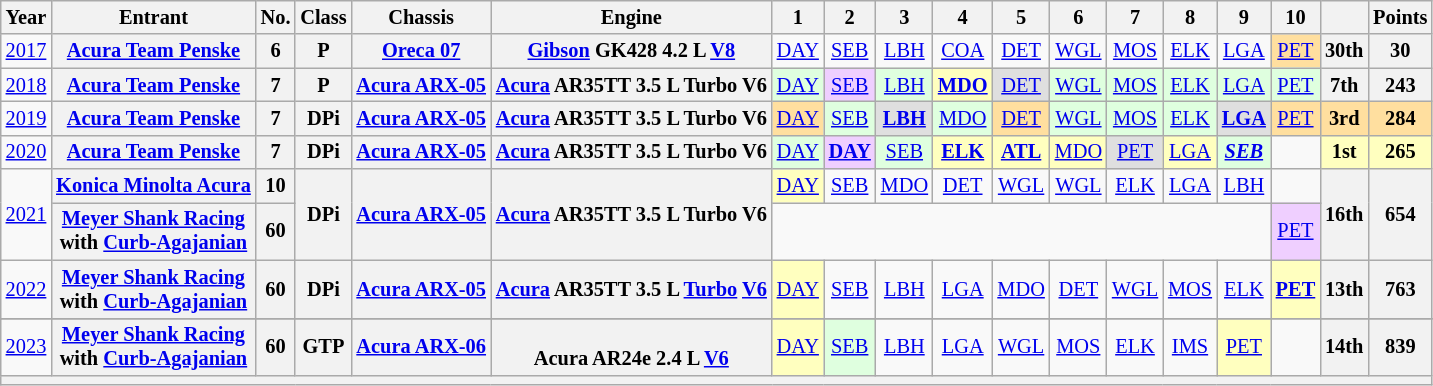<table class="wikitable" style="text-align:center; font-size:85%">
<tr>
<th scope="col">Year</th>
<th scope="col">Entrant</th>
<th scope="col">No.</th>
<th scope="col">Class</th>
<th scope="col">Chassis</th>
<th scope="col">Engine</th>
<th scope="col">1</th>
<th scope="col">2</th>
<th scope="col">3</th>
<th scope="col">4</th>
<th scope="col">5</th>
<th scope="col">6</th>
<th scope="col">7</th>
<th scope="col">8</th>
<th scope="col">9</th>
<th scope="col">10</th>
<th scope="col"></th>
<th scope="col">Points</th>
</tr>
<tr>
<td><a href='#'>2017</a></td>
<th nowrap><a href='#'>Acura Team Penske</a></th>
<th>6</th>
<th>P</th>
<th nowrap><a href='#'>Oreca 07</a></th>
<th nowrap><a href='#'>Gibson</a> GK428 4.2 L <a href='#'>V8</a></th>
<td><a href='#'>DAY</a></td>
<td><a href='#'>SEB</a></td>
<td><a href='#'>LBH</a></td>
<td><a href='#'>COA</a></td>
<td><a href='#'>DET</a></td>
<td><a href='#'>WGL</a></td>
<td><a href='#'>MOS</a></td>
<td><a href='#'>ELK</a></td>
<td><a href='#'>LGA</a></td>
<td style="background:#FFDF9F;"><a href='#'>PET</a><br></td>
<th>30th</th>
<th>30</th>
</tr>
<tr>
<td><a href='#'>2018</a></td>
<th nowrap><a href='#'>Acura Team Penske</a></th>
<th>7</th>
<th>P</th>
<th nowrap><a href='#'>Acura ARX-05</a></th>
<th nowrap><a href='#'>Acura</a> AR35TT 3.5 L Turbo V6</th>
<td style="background:#DFFFDF;"><a href='#'>DAY</a><br></td>
<td style="background:#EFCFFF;"><a href='#'>SEB</a><br></td>
<td style="background:#DFFFDF;"><a href='#'>LBH</a><br></td>
<td style="background:#FFFFBF;"><strong><a href='#'>MDO</a></strong><br></td>
<td style="background:#DFDFDF;"><a href='#'>DET</a><br></td>
<td style="background:#DFFFDF;"><a href='#'>WGL</a><br></td>
<td style="background:#DFFFDF;"><a href='#'>MOS</a><br></td>
<td style="background:#DFFFDF;"><a href='#'>ELK</a><br></td>
<td style="background:#DFFFDF;"><a href='#'>LGA</a><br></td>
<td style="background:#DFFFDF;"><a href='#'>PET</a><br></td>
<th>7th</th>
<th>243</th>
</tr>
<tr>
<td><a href='#'>2019</a></td>
<th nowrap><a href='#'>Acura Team Penske</a></th>
<th>7</th>
<th>DPi</th>
<th nowrap><a href='#'>Acura ARX-05</a></th>
<th nowrap><a href='#'>Acura</a> AR35TT 3.5 L Turbo V6</th>
<td style="background:#FFDF9F;"><a href='#'>DAY</a><br></td>
<td style="background:#DFFFDF;"><a href='#'>SEB</a><br></td>
<td style="background:#DFDFDF;"><strong><a href='#'>LBH</a></strong><br></td>
<td style="background:#DFFFDF;"><a href='#'>MDO</a><br></td>
<td style="background:#FFDF9F;"><a href='#'>DET</a><br></td>
<td style="background:#DFFFDF;"><a href='#'>WGL</a><br></td>
<td style="background:#DFFFDF;"><a href='#'>MOS</a><br></td>
<td style="background:#DFFFDF;"><a href='#'>ELK</a><br></td>
<td style="background:#DFDFDF;"><strong><a href='#'>LGA</a></strong><br></td>
<td style="background:#FFDF9F;"><a href='#'>PET</a><br></td>
<th style="background:#FFDF9F;">3rd</th>
<th style="background:#FFDF9F;">284</th>
</tr>
<tr>
<td><a href='#'>2020</a></td>
<th nowrap><a href='#'>Acura Team Penske</a></th>
<th>7</th>
<th>DPi</th>
<th nowrap><a href='#'>Acura ARX-05</a></th>
<th nowrap><a href='#'>Acura</a> AR35TT 3.5 L Turbo V6</th>
<td style="background:#DFFFDF;"><a href='#'>DAY</a><br></td>
<td style="background:#EFCFFF;"><strong><a href='#'>DAY</a></strong><br></td>
<td style="background:#DFFFDF;"><a href='#'>SEB</a><br></td>
<td style="background:#FFFFBF;"><strong><a href='#'>ELK</a></strong><br></td>
<td style="background:#FFFFBF;"><strong><a href='#'>ATL</a></strong><br></td>
<td style="background:#FFFFBF;"><a href='#'>MDO</a><br></td>
<td style="background:#DFDFDF;"><a href='#'>PET</a><br></td>
<td style="background:#FFFFBF;"><a href='#'>LGA</a><br></td>
<td style="background:#DFFFDF;"><strong><em><a href='#'>SEB</a></em></strong><br></td>
<td></td>
<th style="background:#FFFFBF;">1st</th>
<th style="background:#FFFFBF;">265</th>
</tr>
<tr>
<td rowspan=2><a href='#'>2021</a></td>
<th nowrap><a href='#'>Konica Minolta Acura</a></th>
<th>10</th>
<th rowspan=2>DPi</th>
<th rowspan=2 nowrap><a href='#'>Acura ARX-05</a></th>
<th rowspan=2 nowrap><a href='#'>Acura</a> AR35TT 3.5 L Turbo V6</th>
<td style="background:#FFFFBF;"><a href='#'>DAY</a><br></td>
<td><a href='#'>SEB</a></td>
<td><a href='#'>MDO</a></td>
<td><a href='#'>DET</a></td>
<td><a href='#'>WGL</a></td>
<td><a href='#'>WGL</a></td>
<td><a href='#'>ELK</a></td>
<td><a href='#'>LGA</a></td>
<td><a href='#'>LBH</a></td>
<td></td>
<th rowspan=2>16th</th>
<th rowspan=2>654</th>
</tr>
<tr>
<th nowrap><a href='#'>Meyer Shank Racing</a><br>with <a href='#'>Curb-Agajanian</a></th>
<th>60</th>
<td colspan=9></td>
<td style="background:#EFCFFF;"><a href='#'>PET</a><br></td>
</tr>
<tr>
<td><a href='#'>2022</a></td>
<th nowrap><a href='#'>Meyer Shank Racing</a><br>with <a href='#'>Curb-Agajanian</a></th>
<th>60</th>
<th nowrap>DPi</th>
<th nowrap><a href='#'>Acura ARX-05</a></th>
<th nowrap><a href='#'>Acura</a> AR35TT 3.5 L <a href='#'>Turbo</a> <a href='#'>V6</a></th>
<td style="background:#FFFFBF;"><a href='#'>DAY</a><br></td>
<td><a href='#'>SEB</a></td>
<td><a href='#'>LBH</a></td>
<td><a href='#'>LGA</a></td>
<td><a href='#'>MDO</a></td>
<td><a href='#'>DET</a></td>
<td><a href='#'>WGL</a></td>
<td><a href='#'>MOS</a></td>
<td><a href='#'>ELK</a></td>
<td style="background:#FFFFBF;"><strong><a href='#'>PET</a></strong><br></td>
<th>13th</th>
<th>763</th>
</tr>
<tr>
</tr>
<tr>
<td><a href='#'>2023</a></td>
<th nowrap><a href='#'>Meyer Shank Racing</a><br>with <a href='#'>Curb-Agajanian</a></th>
<th>60</th>
<th>GTP</th>
<th nowrap><a href='#'>Acura ARX-06</a></th>
<th><br>Acura AR24e 2.4 L <a href='#'>V6</a></th>
<td style="background:#FFFFBF;"><a href='#'>DAY</a><br></td>
<td style="background:#DFFFDF;"><a href='#'>SEB</a><br></td>
<td><a href='#'>LBH</a></td>
<td><a href='#'>LGA</a></td>
<td><a href='#'>WGL</a></td>
<td><a href='#'>MOS</a></td>
<td><a href='#'>ELK</a></td>
<td><a href='#'>IMS</a></td>
<td style="background:#FFFFBF;"><a href='#'>PET</a><br></td>
<td></td>
<th>14th</th>
<th>839</th>
</tr>
<tr>
<th colspan="18"></th>
</tr>
</table>
